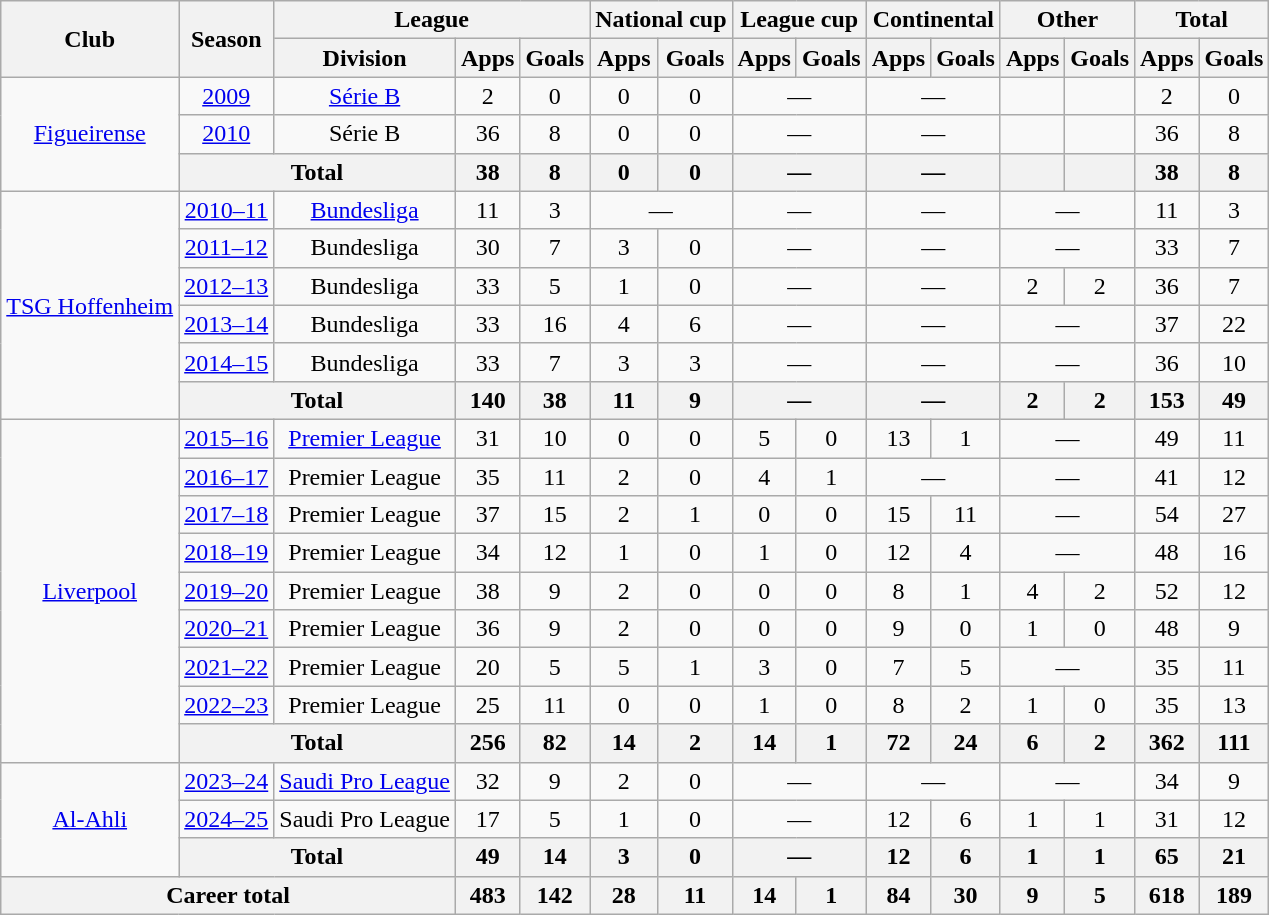<table class="wikitable" style="text-align: center;">
<tr>
<th rowspan="2">Club</th>
<th rowspan="2">Season</th>
<th colspan="3">League</th>
<th colspan="2">National cup</th>
<th colspan="2">League cup</th>
<th colspan="2">Continental</th>
<th colspan="2">Other</th>
<th colspan="2">Total</th>
</tr>
<tr>
<th>Division</th>
<th>Apps</th>
<th>Goals</th>
<th>Apps</th>
<th>Goals</th>
<th>Apps</th>
<th>Goals</th>
<th>Apps</th>
<th>Goals</th>
<th>Apps</th>
<th>Goals</th>
<th>Apps</th>
<th>Goals</th>
</tr>
<tr>
<td rowspan="3"><a href='#'>Figueirense</a></td>
<td><a href='#'>2009</a></td>
<td><a href='#'>Série B</a></td>
<td>2</td>
<td>0</td>
<td>0</td>
<td>0</td>
<td colspan="2">—</td>
<td colspan="2">—</td>
<td></td>
<td></td>
<td>2</td>
<td>0</td>
</tr>
<tr>
<td><a href='#'>2010</a></td>
<td>Série B</td>
<td>36</td>
<td>8</td>
<td>0</td>
<td>0</td>
<td colspan="2">—</td>
<td colspan="2">—</td>
<td></td>
<td></td>
<td>36</td>
<td>8</td>
</tr>
<tr>
<th colspan="2">Total</th>
<th>38</th>
<th>8</th>
<th>0</th>
<th>0</th>
<th colspan="2">—</th>
<th colspan="2">—</th>
<th></th>
<th></th>
<th>38</th>
<th>8</th>
</tr>
<tr>
<td rowspan="6"><a href='#'>TSG Hoffenheim</a></td>
<td><a href='#'>2010–11</a></td>
<td><a href='#'>Bundesliga</a></td>
<td>11</td>
<td>3</td>
<td colspan="2">—</td>
<td colspan="2">—</td>
<td colspan="2">—</td>
<td colspan="2">—</td>
<td>11</td>
<td>3</td>
</tr>
<tr>
<td><a href='#'>2011–12</a></td>
<td>Bundesliga</td>
<td>30</td>
<td>7</td>
<td>3</td>
<td>0</td>
<td colspan="2">—</td>
<td colspan="2">—</td>
<td colspan="2">—</td>
<td>33</td>
<td>7</td>
</tr>
<tr>
<td><a href='#'>2012–13</a></td>
<td>Bundesliga</td>
<td>33</td>
<td>5</td>
<td>1</td>
<td>0</td>
<td colspan="2">—</td>
<td colspan="2">—</td>
<td>2</td>
<td>2</td>
<td>36</td>
<td>7</td>
</tr>
<tr>
<td><a href='#'>2013–14</a></td>
<td>Bundesliga</td>
<td>33</td>
<td>16</td>
<td>4</td>
<td>6</td>
<td colspan="2">—</td>
<td colspan="2">—</td>
<td colspan="2">—</td>
<td>37</td>
<td>22</td>
</tr>
<tr>
<td><a href='#'>2014–15</a></td>
<td>Bundesliga</td>
<td>33</td>
<td>7</td>
<td>3</td>
<td>3</td>
<td colspan="2">—</td>
<td colspan="2">—</td>
<td colspan="2">—</td>
<td>36</td>
<td>10</td>
</tr>
<tr>
<th colspan="2">Total</th>
<th>140</th>
<th>38</th>
<th>11</th>
<th>9</th>
<th colspan="2">—</th>
<th colspan="2">—</th>
<th>2</th>
<th>2</th>
<th>153</th>
<th>49</th>
</tr>
<tr>
<td rowspan="9"><a href='#'>Liverpool</a></td>
<td><a href='#'>2015–16</a></td>
<td><a href='#'>Premier League</a></td>
<td>31</td>
<td>10</td>
<td>0</td>
<td>0</td>
<td>5</td>
<td>0</td>
<td>13</td>
<td>1</td>
<td colspan="2">—</td>
<td>49</td>
<td>11</td>
</tr>
<tr>
<td><a href='#'>2016–17</a></td>
<td>Premier League</td>
<td>35</td>
<td>11</td>
<td>2</td>
<td>0</td>
<td>4</td>
<td>1</td>
<td colspan="2">—</td>
<td colspan="2">—</td>
<td>41</td>
<td>12</td>
</tr>
<tr>
<td><a href='#'>2017–18</a></td>
<td>Premier League</td>
<td>37</td>
<td>15</td>
<td>2</td>
<td>1</td>
<td>0</td>
<td>0</td>
<td>15</td>
<td>11</td>
<td colspan="2">—</td>
<td>54</td>
<td>27</td>
</tr>
<tr>
<td><a href='#'>2018–19</a></td>
<td>Premier League</td>
<td>34</td>
<td>12</td>
<td>1</td>
<td>0</td>
<td>1</td>
<td>0</td>
<td>12</td>
<td>4</td>
<td colspan="2">—</td>
<td>48</td>
<td>16</td>
</tr>
<tr>
<td><a href='#'>2019–20</a></td>
<td>Premier League</td>
<td>38</td>
<td>9</td>
<td>2</td>
<td>0</td>
<td>0</td>
<td>0</td>
<td>8</td>
<td>1</td>
<td>4</td>
<td>2</td>
<td>52</td>
<td>12</td>
</tr>
<tr>
<td><a href='#'>2020–21</a></td>
<td>Premier League</td>
<td>36</td>
<td>9</td>
<td>2</td>
<td>0</td>
<td>0</td>
<td>0</td>
<td>9</td>
<td>0</td>
<td>1</td>
<td>0</td>
<td>48</td>
<td>9</td>
</tr>
<tr>
<td><a href='#'>2021–22</a></td>
<td>Premier League</td>
<td>20</td>
<td>5</td>
<td>5</td>
<td>1</td>
<td>3</td>
<td>0</td>
<td>7</td>
<td>5</td>
<td colspan="2">—</td>
<td>35</td>
<td>11</td>
</tr>
<tr>
<td><a href='#'>2022–23</a></td>
<td>Premier League</td>
<td>25</td>
<td>11</td>
<td>0</td>
<td>0</td>
<td>1</td>
<td>0</td>
<td>8</td>
<td>2</td>
<td>1</td>
<td>0</td>
<td>35</td>
<td>13</td>
</tr>
<tr>
<th colspan="2">Total</th>
<th>256</th>
<th>82</th>
<th>14</th>
<th>2</th>
<th>14</th>
<th>1</th>
<th>72</th>
<th>24</th>
<th>6</th>
<th>2</th>
<th>362</th>
<th>111</th>
</tr>
<tr>
<td rowspan="3"><a href='#'>Al-Ahli</a></td>
<td><a href='#'>2023–24</a></td>
<td><a href='#'>Saudi Pro League</a></td>
<td>32</td>
<td>9</td>
<td>2</td>
<td>0</td>
<td colspan="2">—</td>
<td colspan="2">—</td>
<td colspan="2">—</td>
<td>34</td>
<td>9</td>
</tr>
<tr>
<td><a href='#'>2024–25</a></td>
<td>Saudi Pro League</td>
<td>17</td>
<td>5</td>
<td>1</td>
<td>0</td>
<td colspan="2">—</td>
<td>12</td>
<td>6</td>
<td>1</td>
<td>1</td>
<td>31</td>
<td>12</td>
</tr>
<tr>
<th colspan="2">Total</th>
<th>49</th>
<th>14</th>
<th>3</th>
<th>0</th>
<th colspan="2">—</th>
<th>12</th>
<th>6</th>
<th>1</th>
<th>1</th>
<th>65</th>
<th>21</th>
</tr>
<tr>
<th colspan="3">Career total</th>
<th>483</th>
<th>142</th>
<th>28</th>
<th>11</th>
<th>14</th>
<th>1</th>
<th>84</th>
<th>30</th>
<th>9</th>
<th>5</th>
<th>618</th>
<th>189</th>
</tr>
</table>
